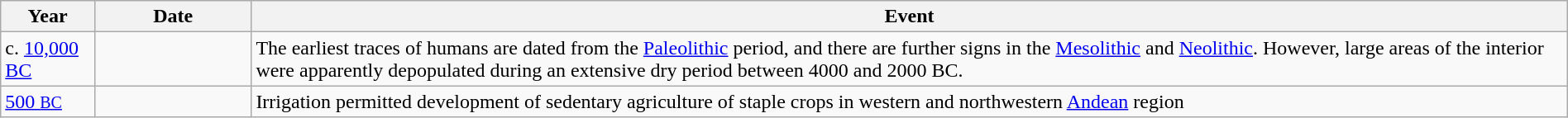<table class="wikitable" width="100%">
<tr>
<th style="width:6%">Year</th>
<th style="width:10%">Date</th>
<th>Event</th>
</tr>
<tr>
<td>c. <a href='#'>10,000 BC</a></td>
<td></td>
<td>The earliest traces of humans are dated from the <a href='#'>Paleolithic</a> period, and there are further signs in the <a href='#'>Mesolithic</a> and <a href='#'>Neolithic</a>. However, large areas of the interior were apparently depopulated during an extensive dry period between 4000 and 2000 BC.</td>
</tr>
<tr>
<td><a href='#'>500 <small>BC</small></a></td>
<td></td>
<td>Irrigation permitted development of sedentary agriculture of staple crops in western and northwestern <a href='#'>Andean</a> region</td>
</tr>
</table>
